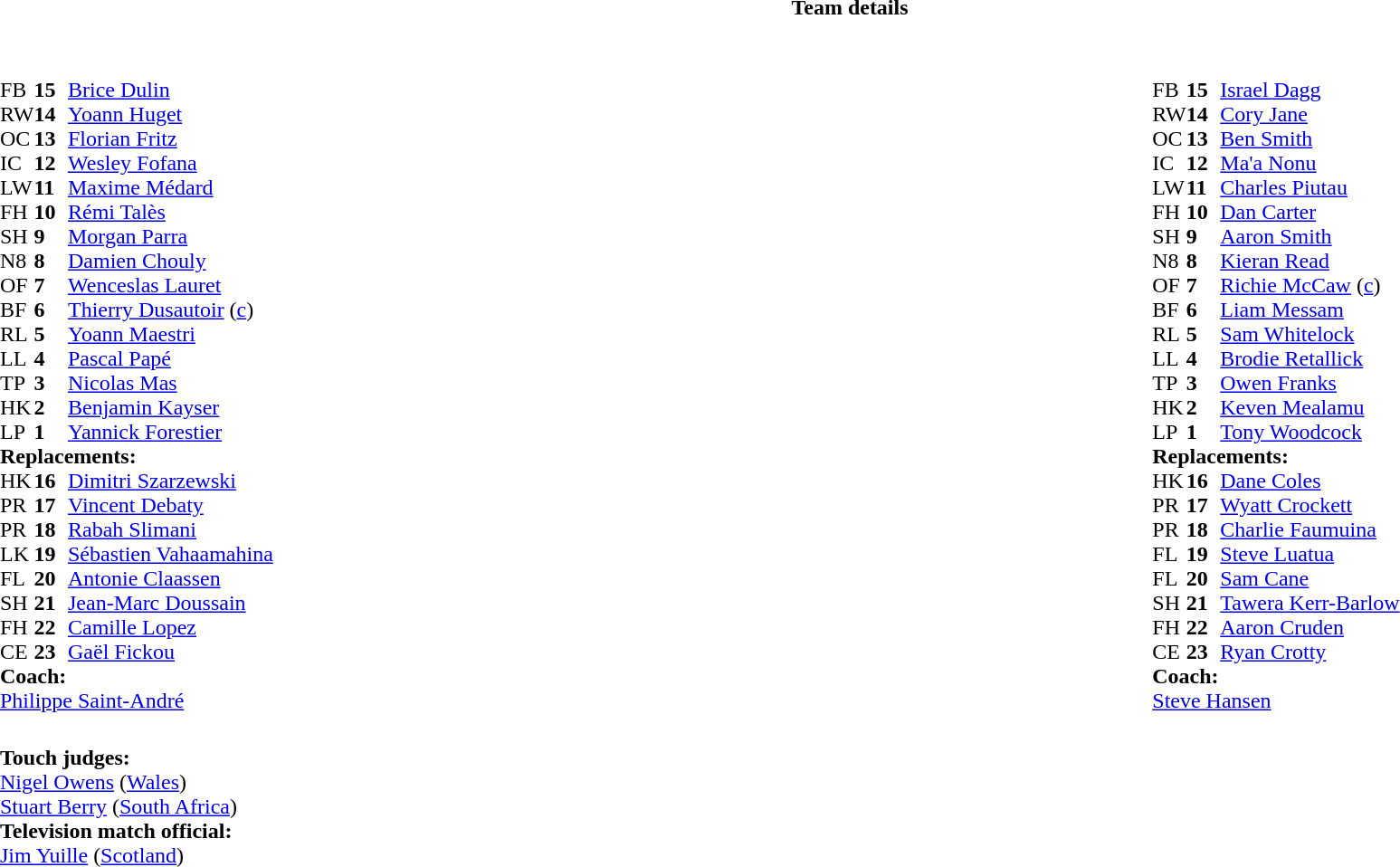<table border="0" width="100%" class="collapsible collapsed">
<tr>
<th>Team details</th>
</tr>
<tr>
<td><br><table width="100%">
<tr>
<td valign="top" width="50%"><br><table style="font-size: 100%" cellspacing="0" cellpadding="0">
<tr>
<th width="25"></th>
<th width="25"></th>
</tr>
<tr>
<td>FB</td>
<td><strong>15</strong></td>
<td><a href='#'>Brice Dulin</a></td>
</tr>
<tr>
<td>RW</td>
<td><strong>14</strong></td>
<td><a href='#'>Yoann Huget</a></td>
</tr>
<tr>
<td>OC</td>
<td><strong>13</strong></td>
<td><a href='#'>Florian Fritz</a></td>
<td></td>
<td></td>
</tr>
<tr>
<td>IC</td>
<td><strong>12</strong></td>
<td><a href='#'>Wesley Fofana</a></td>
</tr>
<tr>
<td>LW</td>
<td><strong>11</strong></td>
<td><a href='#'>Maxime Médard</a></td>
</tr>
<tr>
<td>FH</td>
<td><strong>10</strong></td>
<td><a href='#'>Rémi Talès</a></td>
</tr>
<tr>
<td>SH</td>
<td><strong>9</strong></td>
<td><a href='#'>Morgan Parra</a></td>
<td></td>
<td></td>
</tr>
<tr>
<td>N8</td>
<td><strong>8</strong></td>
<td><a href='#'>Damien Chouly</a></td>
</tr>
<tr>
<td>OF</td>
<td><strong>7</strong></td>
<td><a href='#'>Wenceslas Lauret</a></td>
<td></td>
<td></td>
</tr>
<tr>
<td>BF</td>
<td><strong>6</strong></td>
<td><a href='#'>Thierry Dusautoir</a> (<a href='#'>c</a>)</td>
</tr>
<tr>
<td>RL</td>
<td><strong>5</strong></td>
<td><a href='#'>Yoann Maestri</a></td>
<td></td>
<td></td>
</tr>
<tr>
<td>LL</td>
<td><strong>4</strong></td>
<td><a href='#'>Pascal Papé</a></td>
</tr>
<tr>
<td>TP</td>
<td><strong>3</strong></td>
<td><a href='#'>Nicolas Mas</a></td>
<td></td>
<td></td>
</tr>
<tr>
<td>HK</td>
<td><strong>2</strong></td>
<td><a href='#'>Benjamin Kayser</a></td>
<td></td>
<td></td>
</tr>
<tr>
<td>LP</td>
<td><strong>1</strong></td>
<td><a href='#'>Yannick Forestier</a></td>
<td></td>
<td></td>
</tr>
<tr>
<td colspan=3><strong>Replacements:</strong></td>
</tr>
<tr>
<td>HK</td>
<td><strong>16</strong></td>
<td><a href='#'>Dimitri Szarzewski</a></td>
<td></td>
<td></td>
</tr>
<tr>
<td>PR</td>
<td><strong>17</strong></td>
<td><a href='#'>Vincent Debaty</a></td>
<td></td>
<td></td>
</tr>
<tr>
<td>PR</td>
<td><strong>18</strong></td>
<td><a href='#'>Rabah Slimani</a></td>
<td></td>
<td></td>
</tr>
<tr>
<td>LK</td>
<td><strong>19</strong></td>
<td><a href='#'>Sébastien Vahaamahina</a></td>
<td></td>
<td></td>
</tr>
<tr>
<td>FL</td>
<td><strong>20</strong></td>
<td><a href='#'>Antonie Claassen</a></td>
<td></td>
<td></td>
</tr>
<tr>
<td>SH</td>
<td><strong>21</strong></td>
<td><a href='#'>Jean-Marc Doussain</a></td>
<td></td>
<td></td>
</tr>
<tr>
<td>FH</td>
<td><strong>22</strong></td>
<td><a href='#'>Camille Lopez</a></td>
</tr>
<tr>
<td>CE</td>
<td><strong>23</strong></td>
<td><a href='#'>Gaël Fickou</a></td>
<td></td>
<td></td>
</tr>
<tr>
<td colspan=3><strong>Coach:</strong></td>
</tr>
<tr>
<td colspan="4"> <a href='#'>Philippe Saint-André</a></td>
</tr>
</table>
</td>
<td valign="top" width="50%"><br><table style="font-size: 100%" cellspacing="0" cellpadding="0" align="center">
<tr>
<th width="25"></th>
<th width="25"></th>
</tr>
<tr>
<td>FB</td>
<td><strong>15</strong></td>
<td><a href='#'>Israel Dagg</a></td>
</tr>
<tr>
<td>RW</td>
<td><strong>14</strong></td>
<td><a href='#'>Cory Jane</a></td>
<td></td>
<td></td>
</tr>
<tr>
<td>OC</td>
<td><strong>13</strong></td>
<td><a href='#'>Ben Smith</a></td>
</tr>
<tr>
<td>IC</td>
<td><strong>12</strong></td>
<td><a href='#'>Ma'a Nonu</a></td>
</tr>
<tr>
<td>LW</td>
<td><strong>11</strong></td>
<td><a href='#'>Charles Piutau</a></td>
</tr>
<tr>
<td>FH</td>
<td><strong>10</strong></td>
<td><a href='#'>Dan Carter</a></td>
<td></td>
<td></td>
</tr>
<tr>
<td>SH</td>
<td><strong>9</strong></td>
<td><a href='#'>Aaron Smith</a></td>
<td></td>
<td></td>
</tr>
<tr>
<td>N8</td>
<td><strong>8</strong></td>
<td><a href='#'>Kieran Read</a></td>
</tr>
<tr>
<td>OF</td>
<td><strong>7</strong></td>
<td><a href='#'>Richie McCaw</a> (<a href='#'>c</a>)</td>
</tr>
<tr>
<td>BF</td>
<td><strong>6</strong></td>
<td><a href='#'>Liam Messam</a></td>
</tr>
<tr>
<td>RL</td>
<td><strong>5</strong></td>
<td><a href='#'>Sam Whitelock</a></td>
</tr>
<tr>
<td>LL</td>
<td><strong>4</strong></td>
<td><a href='#'>Brodie Retallick</a></td>
</tr>
<tr>
<td>TP</td>
<td><strong>3</strong></td>
<td><a href='#'>Owen Franks</a></td>
<td></td>
<td></td>
</tr>
<tr>
<td>HK</td>
<td><strong>2</strong></td>
<td><a href='#'>Keven Mealamu</a></td>
<td></td>
<td></td>
</tr>
<tr>
<td>LP</td>
<td><strong>1</strong></td>
<td><a href='#'>Tony Woodcock</a></td>
<td></td>
<td></td>
</tr>
<tr>
<td colspan=3><strong>Replacements:</strong></td>
</tr>
<tr>
<td>HK</td>
<td><strong>16</strong></td>
<td><a href='#'>Dane Coles</a></td>
<td></td>
<td></td>
</tr>
<tr>
<td>PR</td>
<td><strong>17</strong></td>
<td><a href='#'>Wyatt Crockett</a></td>
<td></td>
<td></td>
</tr>
<tr>
<td>PR</td>
<td><strong>18</strong></td>
<td><a href='#'>Charlie Faumuina</a></td>
<td></td>
<td></td>
</tr>
<tr>
<td>FL</td>
<td><strong>19</strong></td>
<td><a href='#'>Steve Luatua</a></td>
</tr>
<tr>
<td>FL</td>
<td><strong>20</strong></td>
<td><a href='#'>Sam Cane</a></td>
</tr>
<tr>
<td>SH</td>
<td><strong>21</strong></td>
<td><a href='#'>Tawera Kerr-Barlow</a></td>
<td></td>
<td></td>
</tr>
<tr>
<td>FH</td>
<td><strong>22</strong></td>
<td><a href='#'>Aaron Cruden</a></td>
<td></td>
<td></td>
</tr>
<tr>
<td>CE</td>
<td><strong>23</strong></td>
<td><a href='#'>Ryan Crotty</a></td>
<td></td>
<td></td>
</tr>
<tr>
<td colspan=3><strong>Coach:</strong></td>
</tr>
<tr>
<td colspan="4"> <a href='#'>Steve Hansen</a></td>
</tr>
</table>
</td>
</tr>
</table>
<table width=100% style="font-size: 100%">
<tr>
<td><br><strong>Touch judges:</strong>
<br><a href='#'>Nigel Owens</a> (<a href='#'>Wales</a>)
<br><a href='#'>Stuart Berry</a> (<a href='#'>South Africa</a>)
<br><strong>Television match official:</strong>
<br><a href='#'>Jim Yuille</a> (<a href='#'>Scotland</a>)</td>
</tr>
</table>
</td>
</tr>
</table>
